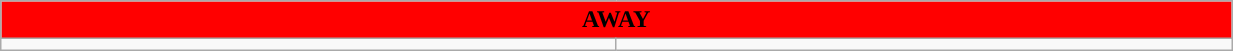<table class="wikitable collapsible collapsed" style="width:65%">
<tr>
<th colspan=6 ! style="color:#000000; background:#FF0000">AWAY</th>
</tr>
<tr>
<td></td>
<td></td>
</tr>
</table>
